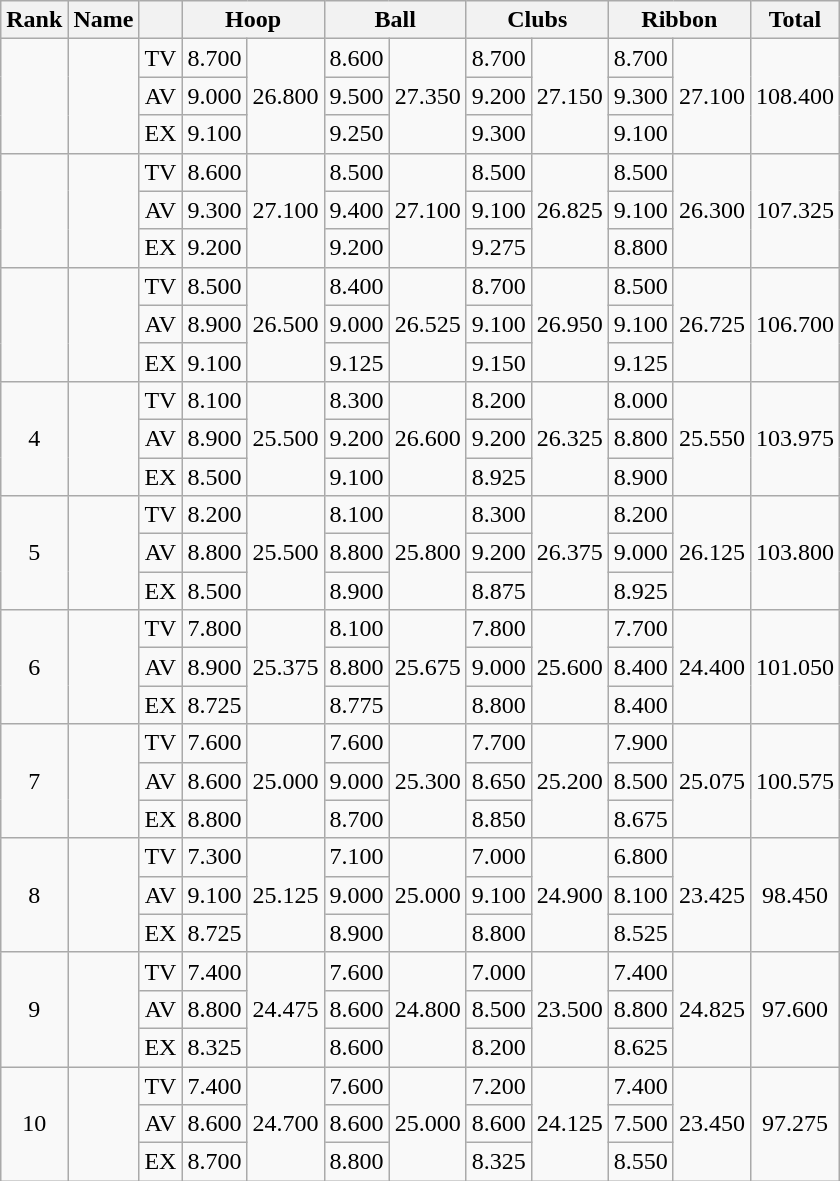<table class="wikitable" style="text-align:center">
<tr>
<th>Rank</th>
<th>Name</th>
<th></th>
<th colspan=2>Hoop</th>
<th colspan=2>Ball</th>
<th colspan=2>Clubs</th>
<th colspan=2>Ribbon</th>
<th>Total</th>
</tr>
<tr>
<td rowspan=3></td>
<td rowspan=3 align=left></td>
<td>TV</td>
<td>8.700</td>
<td rowspan=3>26.800</td>
<td>8.600</td>
<td rowspan=3>27.350</td>
<td>8.700</td>
<td rowspan=3>27.150</td>
<td>8.700</td>
<td rowspan=3>27.100</td>
<td rowspan=3>108.400</td>
</tr>
<tr>
<td>AV</td>
<td>9.000</td>
<td>9.500</td>
<td>9.200</td>
<td>9.300</td>
</tr>
<tr>
<td>EX</td>
<td>9.100</td>
<td>9.250</td>
<td>9.300</td>
<td>9.100</td>
</tr>
<tr>
<td rowspan=3></td>
<td rowspan=3 align=left></td>
<td>TV</td>
<td>8.600</td>
<td rowspan=3>27.100</td>
<td>8.500</td>
<td rowspan=3>27.100</td>
<td>8.500</td>
<td rowspan=3>26.825</td>
<td>8.500</td>
<td rowspan=3>26.300</td>
<td rowspan=3>107.325</td>
</tr>
<tr>
<td>AV</td>
<td>9.300</td>
<td>9.400</td>
<td>9.100</td>
<td>9.100</td>
</tr>
<tr>
<td>EX</td>
<td>9.200</td>
<td>9.200</td>
<td>9.275</td>
<td>8.800</td>
</tr>
<tr>
<td rowspan=3></td>
<td rowspan=3 align=left></td>
<td>TV</td>
<td>8.500</td>
<td rowspan=3>26.500</td>
<td>8.400</td>
<td rowspan=3>26.525</td>
<td>8.700</td>
<td rowspan=3>26.950</td>
<td>8.500</td>
<td rowspan=3>26.725</td>
<td rowspan=3>106.700</td>
</tr>
<tr>
<td>AV</td>
<td>8.900</td>
<td>9.000</td>
<td>9.100</td>
<td>9.100</td>
</tr>
<tr>
<td>EX</td>
<td>9.100</td>
<td>9.125</td>
<td>9.150</td>
<td>9.125</td>
</tr>
<tr>
<td rowspan=3>4</td>
<td rowspan=3 align=left></td>
<td>TV</td>
<td>8.100</td>
<td rowspan=3>25.500</td>
<td>8.300</td>
<td rowspan=3>26.600</td>
<td>8.200</td>
<td rowspan=3>26.325</td>
<td>8.000</td>
<td rowspan=3>25.550</td>
<td rowspan=3>103.975</td>
</tr>
<tr>
<td>AV</td>
<td>8.900</td>
<td>9.200</td>
<td>9.200</td>
<td>8.800</td>
</tr>
<tr>
<td>EX</td>
<td>8.500</td>
<td>9.100</td>
<td>8.925</td>
<td>8.900</td>
</tr>
<tr>
<td rowspan=3>5</td>
<td rowspan=3 align=left></td>
<td>TV</td>
<td>8.200</td>
<td rowspan=3>25.500</td>
<td>8.100</td>
<td rowspan=3>25.800</td>
<td>8.300</td>
<td rowspan=3>26.375</td>
<td>8.200</td>
<td rowspan=3>26.125</td>
<td rowspan=3>103.800</td>
</tr>
<tr>
<td>AV</td>
<td>8.800</td>
<td>8.800</td>
<td>9.200</td>
<td>9.000</td>
</tr>
<tr>
<td>EX</td>
<td>8.500</td>
<td>8.900</td>
<td>8.875</td>
<td>8.925</td>
</tr>
<tr>
<td rowspan=3>6</td>
<td rowspan=3 align=left></td>
<td>TV</td>
<td>7.800</td>
<td rowspan=3>25.375</td>
<td>8.100</td>
<td rowspan=3>25.675</td>
<td>7.800</td>
<td rowspan=3>25.600</td>
<td>7.700</td>
<td rowspan=3>24.400</td>
<td rowspan=3>101.050</td>
</tr>
<tr>
<td>AV</td>
<td>8.900</td>
<td>8.800</td>
<td>9.000</td>
<td>8.400</td>
</tr>
<tr>
<td>EX</td>
<td>8.725</td>
<td>8.775</td>
<td>8.800</td>
<td>8.400</td>
</tr>
<tr>
<td rowspan=3>7</td>
<td rowspan=3 align=left></td>
<td>TV</td>
<td>7.600</td>
<td rowspan=3>25.000</td>
<td>7.600</td>
<td rowspan=3>25.300</td>
<td>7.700</td>
<td rowspan=3>25.200</td>
<td>7.900</td>
<td rowspan=3>25.075</td>
<td rowspan=3>100.575</td>
</tr>
<tr>
<td>AV</td>
<td>8.600</td>
<td>9.000</td>
<td>8.650</td>
<td>8.500</td>
</tr>
<tr>
<td>EX</td>
<td>8.800</td>
<td>8.700</td>
<td>8.850</td>
<td>8.675</td>
</tr>
<tr>
<td rowspan=3>8</td>
<td rowspan=3 align=left></td>
<td>TV</td>
<td>7.300</td>
<td rowspan=3>25.125</td>
<td>7.100</td>
<td rowspan=3>25.000</td>
<td>7.000</td>
<td rowspan=3>24.900</td>
<td>6.800</td>
<td rowspan=3>23.425</td>
<td rowspan=3>98.450</td>
</tr>
<tr>
<td>AV</td>
<td>9.100</td>
<td>9.000</td>
<td>9.100</td>
<td>8.100</td>
</tr>
<tr>
<td>EX</td>
<td>8.725</td>
<td>8.900</td>
<td>8.800</td>
<td>8.525</td>
</tr>
<tr>
<td rowspan=3>9</td>
<td rowspan=3 align=left></td>
<td>TV</td>
<td>7.400</td>
<td rowspan=3>24.475</td>
<td>7.600</td>
<td rowspan=3>24.800</td>
<td>7.000</td>
<td rowspan=3>23.500</td>
<td>7.400</td>
<td rowspan=3>24.825</td>
<td rowspan=3>97.600</td>
</tr>
<tr>
<td>AV</td>
<td>8.800</td>
<td>8.600</td>
<td>8.500</td>
<td>8.800</td>
</tr>
<tr>
<td>EX</td>
<td>8.325</td>
<td>8.600</td>
<td>8.200</td>
<td>8.625</td>
</tr>
<tr>
<td rowspan=3>10</td>
<td rowspan=3 align=left></td>
<td>TV</td>
<td>7.400</td>
<td rowspan=3>24.700</td>
<td>7.600</td>
<td rowspan=3>25.000</td>
<td>7.200</td>
<td rowspan=3>24.125</td>
<td>7.400</td>
<td rowspan=3>23.450</td>
<td rowspan=3>97.275</td>
</tr>
<tr>
<td>AV</td>
<td>8.600</td>
<td>8.600</td>
<td>8.600</td>
<td>7.500</td>
</tr>
<tr>
<td>EX</td>
<td>8.700</td>
<td>8.800</td>
<td>8.325</td>
<td>8.550</td>
</tr>
</table>
